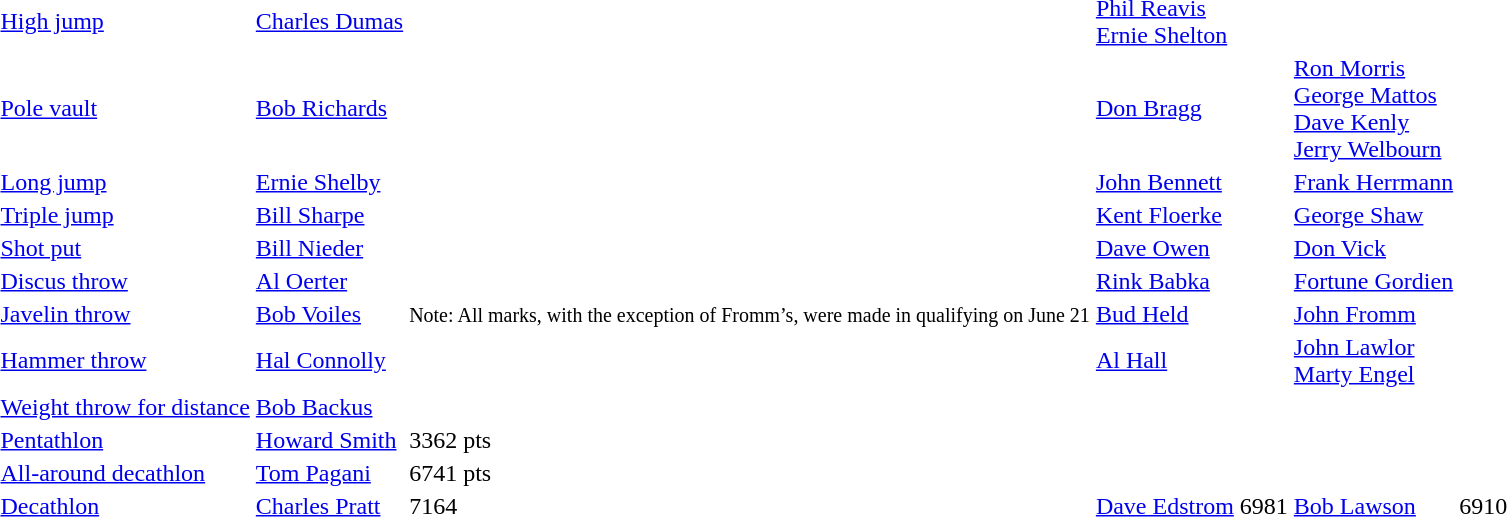<table>
<tr>
<td><a href='#'>High jump</a></td>
<td><a href='#'>Charles Dumas</a></td>
<td></td>
<td><a href='#'>Phil Reavis</a><br><a href='#'>Ernie Shelton</a></td>
<td></td>
</tr>
<tr>
<td><a href='#'>Pole vault</a></td>
<td><a href='#'>Bob Richards</a></td>
<td></td>
<td><a href='#'>Don Bragg</a></td>
<td></td>
<td><a href='#'>Ron Morris</a><br><a href='#'>George Mattos</a><br><a href='#'>Dave Kenly</a><br><a href='#'>Jerry Welbourn</a></td>
<td></td>
</tr>
<tr>
<td><a href='#'>Long jump</a></td>
<td><a href='#'>Ernie Shelby</a></td>
<td></td>
<td><a href='#'>John Bennett</a></td>
<td></td>
<td><a href='#'>Frank Herrmann</a></td>
<td></td>
</tr>
<tr>
<td><a href='#'>Triple jump</a></td>
<td><a href='#'>Bill Sharpe</a></td>
<td></td>
<td><a href='#'>Kent Floerke</a></td>
<td></td>
<td><a href='#'>George Shaw</a></td>
<td></td>
</tr>
<tr>
<td><a href='#'>Shot put</a></td>
<td><a href='#'>Bill Nieder</a></td>
<td> </td>
<td><a href='#'>Dave Owen</a></td>
<td></td>
<td><a href='#'>Don Vick</a></td>
<td></td>
</tr>
<tr>
<td><a href='#'>Discus throw</a></td>
<td><a href='#'>Al Oerter</a></td>
<td></td>
<td><a href='#'>Rink Babka</a></td>
<td></td>
<td><a href='#'>Fortune Gordien</a></td>
<td></td>
</tr>
<tr>
<td><a href='#'>Javelin throw</a></td>
<td><a href='#'>Bob Voiles</a></td>
<td><small>Note: All marks, with the exception of Fromm’s, were made in qualifying on June 21<br></small></td>
<td><a href='#'>Bud Held</a></td>
<td></td>
<td><a href='#'>John Fromm</a></td>
<td></td>
</tr>
<tr>
<td><a href='#'>Hammer throw</a></td>
<td><a href='#'>Hal Connolly</a></td>
<td> </td>
<td><a href='#'>Al Hall</a></td>
<td></td>
<td><a href='#'>John Lawlor</a> <br><a href='#'>Marty Engel</a></td>
<td><br></td>
</tr>
<tr>
<td><a href='#'>Weight throw for distance</a></td>
<td><a href='#'>Bob Backus</a></td>
<td></td>
<td></td>
<td></td>
<td></td>
<td></td>
</tr>
<tr>
<td><a href='#'>Pentathlon</a></td>
<td><a href='#'>Howard Smith</a></td>
<td>3362 pts</td>
<td></td>
<td></td>
<td></td>
<td></td>
</tr>
<tr>
<td><a href='#'>All-around decathlon</a></td>
<td><a href='#'>Tom Pagani</a></td>
<td>6741 pts</td>
<td></td>
<td></td>
<td></td>
<td></td>
</tr>
<tr>
<td><a href='#'>Decathlon</a></td>
<td><a href='#'>Charles Pratt</a></td>
<td>7164</td>
<td><a href='#'>Dave Edstrom</a></td>
<td>6981</td>
<td><a href='#'>Bob Lawson</a></td>
<td>6910</td>
</tr>
</table>
